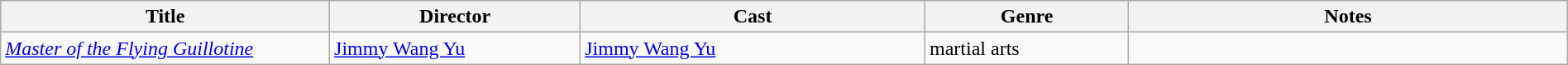<table class="wikitable" width= "100%">
<tr>
<th width=21%>Title</th>
<th width=16%>Director</th>
<th width=22%>Cast</th>
<th width=13%>Genre</th>
<th width=28%>Notes</th>
</tr>
<tr>
<td><em><a href='#'>Master of the Flying Guillotine</a></em></td>
<td><a href='#'>Jimmy Wang Yu</a></td>
<td><a href='#'>Jimmy Wang Yu</a></td>
<td>martial arts</td>
<td></td>
</tr>
</table>
